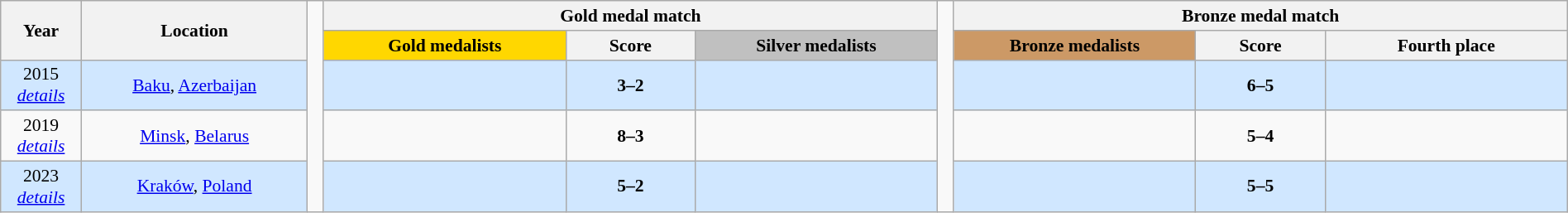<table class="wikitable" style="font-size:90%; width: 100%; text-align: center;">
<tr>
<th rowspan=2 width=5%>Year</th>
<th rowspan=2 width=14%>Location</th>
<td width = 1% rowspan=10></td>
<th colspan=3>Gold medal match</th>
<td width = 1% rowspan=10></td>
<th colspan=3>Bronze medal match</th>
</tr>
<tr bgcolor=#EFEFEF>
<td width=15% bgcolor=gold><strong>Gold medalists</strong></td>
<th width=8%>Score</th>
<td width=15% bgcolor=silver><strong>Silver medalists</strong></td>
<td width=15% bgcolor=#c96><strong>Bronze medalists</strong></td>
<th width=8%>Score</th>
<th width=15%>Fourth place</th>
</tr>
<tr bgcolor=#D0E7FF>
<td align="center">2015 <br> <em><a href='#'>details</a></em></td>
<td> <a href='#'>Baku</a>, <a href='#'>Azerbaijan</a></td>
<td><strong></strong></td>
<td><strong>3–2</strong></td>
<td></td>
<td></td>
<td><strong>6–5</strong></td>
<td></td>
</tr>
<tr>
<td align="center">2019 <br> <em><a href='#'>details</a></em></td>
<td> <a href='#'>Minsk</a>, <a href='#'>Belarus</a></td>
<td><strong></strong></td>
<td><strong>8–3</strong></td>
<td></td>
<td></td>
<td><strong>5–4</strong></td>
<td></td>
</tr>
<tr bgcolor=#D0E7FF>
<td align="center">2023 <br> <em><a href='#'>details</a></em></td>
<td> <a href='#'>Kraków</a>, <a href='#'>Poland</a></td>
<td><strong></strong></td>
<td><strong>5–2</strong></td>
<td></td>
<td></td>
<td><strong>5–5 </strong><br></td>
<td></td>
</tr>
</table>
